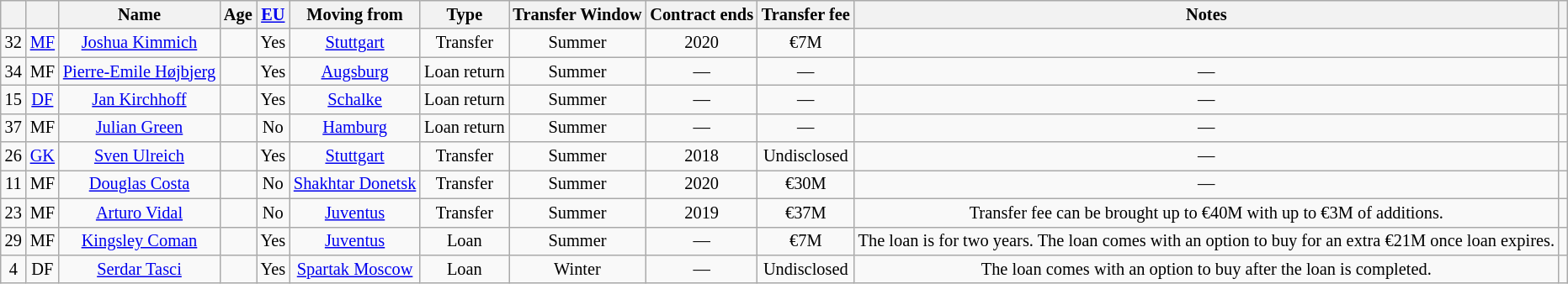<table class="wikitable" style="text-align:center;font-size:85%">
<tr>
<th></th>
<th></th>
<th>Name</th>
<th>Age</th>
<th><a href='#'>EU</a></th>
<th>Moving from</th>
<th>Type</th>
<th>Transfer Window</th>
<th>Contract ends</th>
<th>Transfer fee</th>
<th>Notes</th>
<th></th>
</tr>
<tr>
<td>32</td>
<td><a href='#'>MF</a></td>
<td> <a href='#'>Joshua Kimmich</a></td>
<td></td>
<td>Yes</td>
<td> <a href='#'>Stuttgart</a></td>
<td>Transfer</td>
<td>Summer</td>
<td>2020</td>
<td>€7M</td>
<td></td>
<td></td>
</tr>
<tr>
<td>34</td>
<td>MF</td>
<td> <a href='#'>Pierre-Emile Højbjerg</a></td>
<td></td>
<td>Yes</td>
<td> <a href='#'>Augsburg</a></td>
<td>Loan return</td>
<td>Summer</td>
<td>—</td>
<td>—</td>
<td>—</td>
<td></td>
</tr>
<tr>
<td>15</td>
<td><a href='#'>DF</a></td>
<td> <a href='#'>Jan Kirchhoff</a></td>
<td></td>
<td>Yes</td>
<td> <a href='#'>Schalke</a></td>
<td>Loan return</td>
<td>Summer</td>
<td>—</td>
<td>—</td>
<td>—</td>
<td></td>
</tr>
<tr>
<td>37</td>
<td>MF</td>
<td> <a href='#'>Julian Green</a></td>
<td></td>
<td>No</td>
<td> <a href='#'>Hamburg</a></td>
<td>Loan return</td>
<td>Summer</td>
<td>—</td>
<td>—</td>
<td>—</td>
<td></td>
</tr>
<tr>
<td>26</td>
<td><a href='#'>GK</a></td>
<td> <a href='#'>Sven Ulreich</a></td>
<td></td>
<td>Yes</td>
<td> <a href='#'>Stuttgart</a></td>
<td>Transfer</td>
<td>Summer</td>
<td>2018</td>
<td>Undisclosed</td>
<td>—</td>
<td></td>
</tr>
<tr>
<td>11</td>
<td>MF</td>
<td> <a href='#'>Douglas Costa</a></td>
<td></td>
<td>No</td>
<td> <a href='#'>Shakhtar Donetsk</a></td>
<td>Transfer</td>
<td>Summer</td>
<td>2020</td>
<td>€30M</td>
<td>—</td>
<td></td>
</tr>
<tr>
<td>23</td>
<td>MF</td>
<td> <a href='#'>Arturo Vidal</a></td>
<td></td>
<td>No</td>
<td> <a href='#'>Juventus</a></td>
<td>Transfer</td>
<td>Summer</td>
<td>2019</td>
<td>€37M</td>
<td>Transfer fee can be brought up to €40M with up to €3M of additions.</td>
<td></td>
</tr>
<tr>
<td>29</td>
<td>MF</td>
<td> <a href='#'>Kingsley Coman</a></td>
<td></td>
<td>Yes</td>
<td> <a href='#'>Juventus</a></td>
<td>Loan</td>
<td>Summer</td>
<td>—</td>
<td>€7M</td>
<td>The loan is for two years. The loan comes with an option to buy for an extra €21M once loan expires.</td>
<td></td>
</tr>
<tr>
<td>4</td>
<td>DF</td>
<td> <a href='#'>Serdar Tasci</a></td>
<td></td>
<td>Yes</td>
<td> <a href='#'>Spartak Moscow</a></td>
<td>Loan</td>
<td>Winter</td>
<td>—</td>
<td>Undisclosed</td>
<td>The loan comes with an option to buy after the loan is completed.</td>
<td></td>
</tr>
</table>
